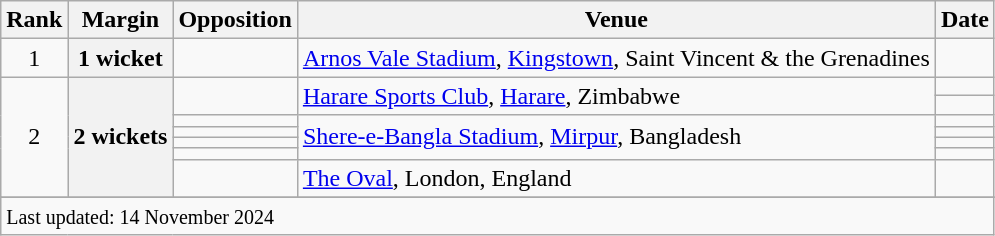<table class="wikitable plainrowheaders sortable">
<tr>
<th scope=col>Rank</th>
<th scope=col>Margin</th>
<th scope=col>Opposition</th>
<th scope=col>Venue</th>
<th scope=col>Date</th>
</tr>
<tr>
<td align=center>1</td>
<th scope=row style=text-align:center>1 wicket</th>
<td></td>
<td><a href='#'>Arnos Vale Stadium</a>, <a href='#'>Kingstown</a>, Saint Vincent & the Grenadines</td>
<td></td>
</tr>
<tr>
<td align=center rowspan=7>2</td>
<th scope=row style=text-align:center rowspan=7>2 wickets</th>
<td rowspan=2></td>
<td rowspan=2><a href='#'>Harare Sports Club</a>, <a href='#'>Harare</a>, Zimbabwe</td>
<td></td>
</tr>
<tr>
<td></td>
</tr>
<tr>
<td></td>
<td rowspan=4><a href='#'>Shere-e-Bangla Stadium</a>, <a href='#'>Mirpur</a>, Bangladesh</td>
<td></td>
</tr>
<tr>
<td></td>
<td></td>
</tr>
<tr>
<td></td>
<td></td>
</tr>
<tr>
<td></td>
<td></td>
</tr>
<tr>
<td></td>
<td><a href='#'>The Oval</a>, London, England</td>
<td> </td>
</tr>
<tr>
</tr>
<tr class=sortbottom>
<td colspan=5><small>Last updated: 14 November 2024</small></td>
</tr>
</table>
